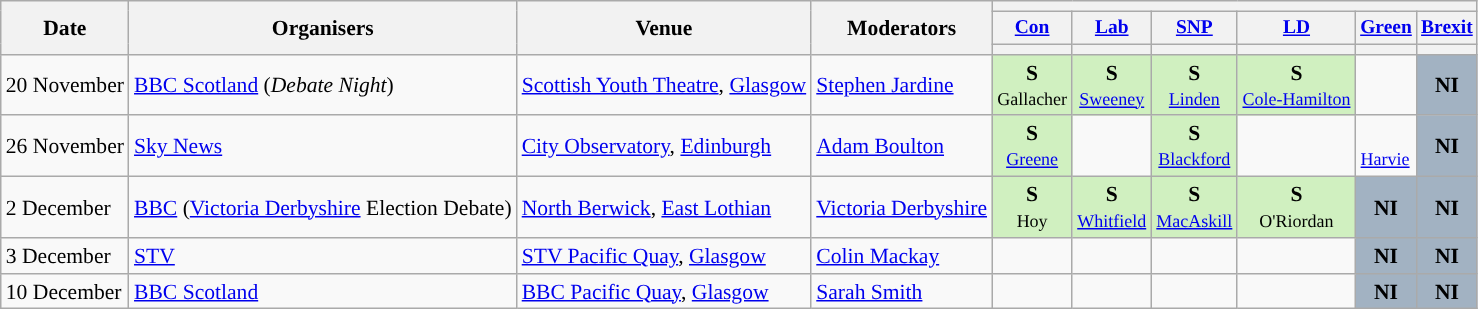<table class="wikitable" style="font-size:90%;">
<tr>
<th rowspan="3">Date</th>
<th rowspan="3">Organisers</th>
<th rowspan="3">Venue</th>
<th rowspan="3">Moderators</th>
<th colspan="6" scope="col">         </th>
</tr>
<tr style="font-size:small;">
<th scope="col"><a href='#'>Con</a></th>
<th scope="col"><a href='#'>Lab</a></th>
<th scope="col"><a href='#'>SNP</a></th>
<th scope="col"><a href='#'>LD</a></th>
<th scope="col"><a href='#'>Green</a></th>
<th scope="col"><a href='#'>Brexit</a></th>
</tr>
<tr>
<th style="background:"></th>
<th style="background:"></th>
<th style="background:"></th>
<th style="background:"></th>
<th style="background:"></th>
<th style="background:"></th>
</tr>
<tr>
<td>20 November</td>
<td><a href='#'>BBC Scotland</a> (<em>Debate Night</em>)</td>
<td><a href='#'>Scottish Youth Theatre</a>, <a href='#'>Glasgow</a></td>
<td><a href='#'>Stephen Jardine</a></td>
<td style="background:#D0F0C0; color:black; text-align:center;"><strong>S</strong><br><small>Gallacher</small></td>
<td style="background:#D0F0C0; color:black; text-align:center;"><strong>S</strong><br><small><a href='#'>Sweeney</a></small></td>
<td style="background:#D0F0C0; color:black; text-align:center;"><strong>S</strong><br><small><a href='#'>Linden</a></small></td>
<td style="background:#D0F0C0; color:black; text-align:center;"><strong>S</strong><br><small><a href='#'>Cole-Hamilton</a></small></td>
<td></td>
<td style="background:#A2B2C2; color:black; text-align:center;"><strong>NI</strong></td>
</tr>
<tr>
<td>26 November</td>
<td><a href='#'>Sky News</a></td>
<td><a href='#'>City Observatory</a>, <a href='#'>Edinburgh</a></td>
<td><a href='#'>Adam Boulton</a></td>
<td style="background:#D0F0C0; color:black; text-align:center;"><strong>S</strong><br><small><a href='#'>Greene</a></small></td>
<td></td>
<td style="background:#D0F0C0; color:black; text-align:center;"><strong>S</strong><br><small><a href='#'>Blackford</a></small></td>
<td></td>
<td><br><small><a href='#'>Harvie</a></small></td>
<td style="background:#A2B2C2; color:black; text-align:center;"><strong>NI</strong></td>
</tr>
<tr>
<td>2 December</td>
<td><a href='#'>BBC</a> (<a href='#'>Victoria Derbyshire</a> Election Debate)</td>
<td><a href='#'>North Berwick</a>, <a href='#'>East Lothian</a></td>
<td><a href='#'>Victoria Derbyshire</a></td>
<td style="background:#D0F0C0; color:black; text-align:center;"><strong>S</strong><br><small>Hoy</small></td>
<td style="background:#D0F0C0; color:black; text-align:center;"><strong>S</strong><br><small><a href='#'>Whitfield</a></small></td>
<td style="background:#D0F0C0; color:black; text-align:center;"><strong>S</strong><br><small><a href='#'>MacAskill</a></small></td>
<td style="background:#D0F0C0; color:black; text-align:center;"><strong>S</strong><br><small>O'Riordan</small></td>
<td style="background:#A2B2C2; color:black; text-align:center;"><strong>NI</strong></td>
<td style="background:#A2B2C2; color:black; text-align:center;"><strong>NI</strong></td>
</tr>
<tr>
<td>3 December</td>
<td><a href='#'>STV</a></td>
<td><a href='#'>STV Pacific Quay</a>, <a href='#'>Glasgow</a></td>
<td><a href='#'>Colin Mackay</a></td>
<td></td>
<td></td>
<td></td>
<td></td>
<td style="background:#A2B2C2; color:black; text-align:center;"><strong>NI</strong></td>
<td style="background:#A2B2C2; color:black; text-align:center;"><strong>NI</strong></td>
</tr>
<tr>
<td>10 December</td>
<td><a href='#'>BBC Scotland</a></td>
<td><a href='#'>BBC Pacific Quay</a>, <a href='#'>Glasgow</a></td>
<td><a href='#'>Sarah Smith</a></td>
<td></td>
<td></td>
<td></td>
<td></td>
<td style="background:#A2B2C2; color:black; text-align:center;"><strong>NI</strong></td>
<td style="background:#A2B2C2; color:black; text-align:center;"><strong>NI</strong></td>
</tr>
</table>
